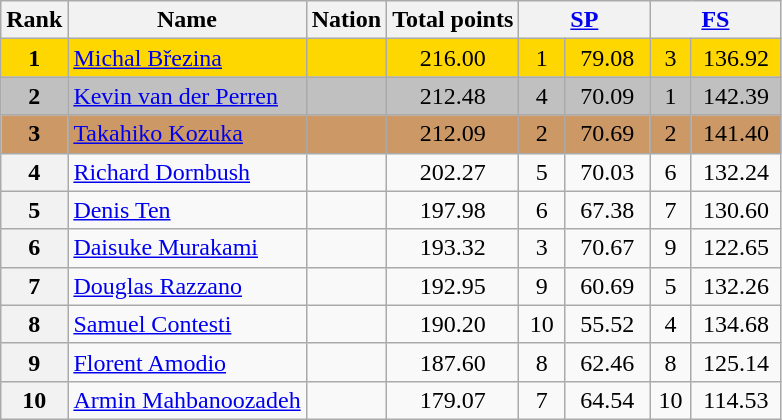<table class="wikitable sortable">
<tr>
<th>Rank</th>
<th>Name</th>
<th>Nation</th>
<th>Total points</th>
<th colspan="2" width="80px"><a href='#'>SP</a></th>
<th colspan="2" width="80px"><a href='#'>FS</a></th>
</tr>
<tr bgcolor="gold">
<td align="center"><strong>1</strong></td>
<td><a href='#'>Michal Březina</a></td>
<td></td>
<td align="center">216.00</td>
<td align="center">1</td>
<td align="center">79.08</td>
<td align="center">3</td>
<td align="center">136.92</td>
</tr>
<tr bgcolor="silver">
<td align="center"><strong>2</strong></td>
<td><a href='#'>Kevin van der Perren</a></td>
<td></td>
<td align="center">212.48</td>
<td align="center">4</td>
<td align="center">70.09</td>
<td align="center">1</td>
<td align="center">142.39</td>
</tr>
<tr bgcolor="cc9966">
<td align="center"><strong>3</strong></td>
<td><a href='#'>Takahiko Kozuka</a></td>
<td></td>
<td align="center">212.09</td>
<td align="center">2</td>
<td align="center">70.69</td>
<td align="center">2</td>
<td align="center">141.40</td>
</tr>
<tr>
<th>4</th>
<td><a href='#'>Richard Dornbush</a></td>
<td></td>
<td align="center">202.27</td>
<td align="center">5</td>
<td align="center">70.03</td>
<td align="center">6</td>
<td align="center">132.24</td>
</tr>
<tr>
<th>5</th>
<td><a href='#'>Denis Ten</a></td>
<td></td>
<td align="center">197.98</td>
<td align="center">6</td>
<td align="center">67.38</td>
<td align="center">7</td>
<td align="center">130.60</td>
</tr>
<tr>
<th>6</th>
<td><a href='#'>Daisuke Murakami</a></td>
<td></td>
<td align="center">193.32</td>
<td align="center">3</td>
<td align="center">70.67</td>
<td align="center">9</td>
<td align="center">122.65</td>
</tr>
<tr>
<th>7</th>
<td><a href='#'>Douglas Razzano</a></td>
<td></td>
<td align="center">192.95</td>
<td align="center">9</td>
<td align="center">60.69</td>
<td align="center">5</td>
<td align="center">132.26</td>
</tr>
<tr>
<th>8</th>
<td><a href='#'>Samuel Contesti</a></td>
<td></td>
<td align="center">190.20</td>
<td align="center">10</td>
<td align="center">55.52</td>
<td align="center">4</td>
<td align="center">134.68</td>
</tr>
<tr>
<th>9</th>
<td><a href='#'>Florent Amodio</a></td>
<td></td>
<td align="center">187.60</td>
<td align="center">8</td>
<td align="center">62.46</td>
<td align="center">8</td>
<td align="center">125.14</td>
</tr>
<tr>
<th>10</th>
<td><a href='#'>Armin Mahbanoozadeh</a></td>
<td></td>
<td align="center">179.07</td>
<td align="center">7</td>
<td align="center">64.54</td>
<td align="center">10</td>
<td align="center">114.53</td>
</tr>
</table>
